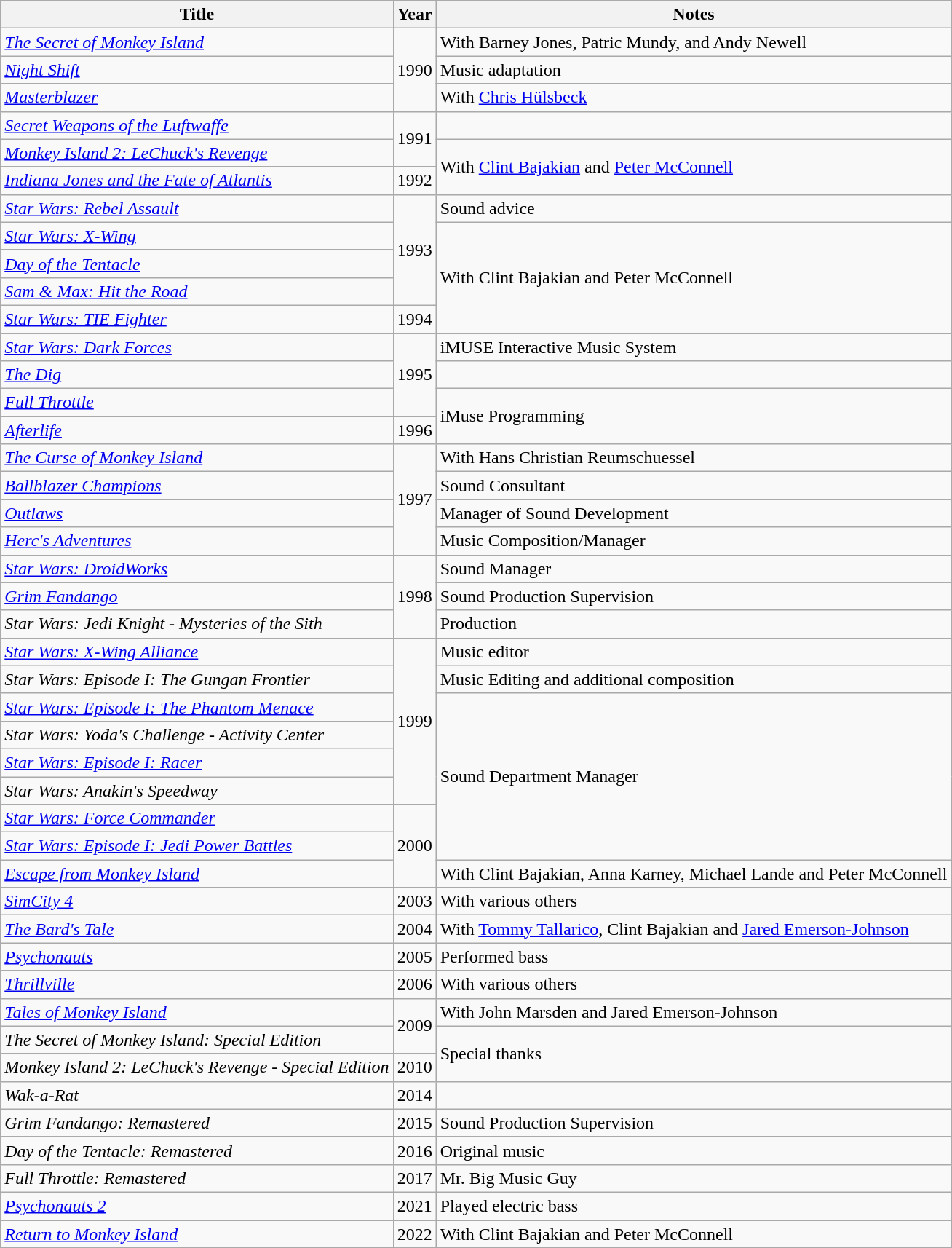<table class="wikitable sortable">
<tr>
<th>Title</th>
<th>Year</th>
<th>Notes</th>
</tr>
<tr>
<td><em><a href='#'>The Secret of Monkey Island</a></em></td>
<td rowspan="3">1990</td>
<td>With Barney Jones, Patric Mundy, and Andy Newell</td>
</tr>
<tr>
<td><em><a href='#'>Night Shift</a></em></td>
<td>Music adaptation</td>
</tr>
<tr>
<td><em><a href='#'>Masterblazer</a></em></td>
<td>With <a href='#'>Chris Hülsbeck</a></td>
</tr>
<tr>
<td><em><a href='#'>Secret Weapons of the Luftwaffe</a></em></td>
<td rowspan ="2">1991</td>
<td></td>
</tr>
<tr>
<td><em><a href='#'>Monkey Island 2: LeChuck's Revenge</a></em></td>
<td rowspan ="2">With <a href='#'>Clint Bajakian</a> and <a href='#'>Peter McConnell</a></td>
</tr>
<tr>
<td><em><a href='#'>Indiana Jones and the Fate of Atlantis</a></em></td>
<td>1992</td>
</tr>
<tr>
<td><em><a href='#'>Star Wars: Rebel Assault</a></em></td>
<td rowspan="4">1993</td>
<td>Sound advice</td>
</tr>
<tr>
<td><em><a href='#'>Star Wars: X-Wing</a></em></td>
<td rowspan ="4">With Clint Bajakian and Peter McConnell</td>
</tr>
<tr>
<td><em><a href='#'>Day of the Tentacle</a></em></td>
</tr>
<tr>
<td><em><a href='#'>Sam & Max: Hit the Road</a></em></td>
</tr>
<tr>
<td><em><a href='#'>Star Wars: TIE Fighter</a></em></td>
<td>1994</td>
</tr>
<tr>
<td><em><a href='#'>Star Wars: Dark Forces</a></em></td>
<td rowspan="3">1995</td>
<td>iMUSE Interactive Music System</td>
</tr>
<tr>
<td><em><a href='#'>The Dig</a></em></td>
<td></td>
</tr>
<tr>
<td><em><a href='#'>Full Throttle</a></em></td>
<td rowspan="2">iMuse Programming</td>
</tr>
<tr>
<td><em><a href='#'>Afterlife</a></em></td>
<td>1996</td>
</tr>
<tr>
<td><em><a href='#'>The Curse of Monkey Island</a></em></td>
<td rowspan="4">1997</td>
<td>With Hans Christian Reumschuessel</td>
</tr>
<tr>
<td><em><a href='#'>Ballblazer Champions</a></em></td>
<td>Sound Consultant</td>
</tr>
<tr>
<td><em><a href='#'>Outlaws</a></em></td>
<td>Manager of Sound Development</td>
</tr>
<tr>
<td><em><a href='#'>Herc's Adventures</a></em></td>
<td>Music Composition/Manager</td>
</tr>
<tr>
<td><em><a href='#'>Star Wars: DroidWorks</a></em></td>
<td rowspan="3">1998</td>
<td>Sound Manager</td>
</tr>
<tr>
<td><em><a href='#'>Grim Fandango</a></em></td>
<td>Sound Production Supervision</td>
</tr>
<tr>
<td><em>Star Wars: Jedi Knight - Mysteries of the Sith</em></td>
<td>Production</td>
</tr>
<tr>
<td><em><a href='#'>Star Wars: X-Wing Alliance</a></em></td>
<td rowspan="6">1999</td>
<td>Music editor</td>
</tr>
<tr>
<td><em>Star Wars: Episode I: The Gungan Frontier</em></td>
<td>Music Editing and additional composition</td>
</tr>
<tr>
<td><em><a href='#'>Star Wars: Episode I: The Phantom Menace</a></em></td>
<td rowspan="6">Sound Department Manager</td>
</tr>
<tr>
<td><em>Star Wars: Yoda's Challenge - Activity Center</em></td>
</tr>
<tr>
<td><em><a href='#'>Star Wars: Episode I: Racer</a></em></td>
</tr>
<tr>
<td><em>Star Wars: Anakin's Speedway</em></td>
</tr>
<tr>
<td><em><a href='#'>Star Wars: Force Commander</a></em></td>
<td rowspan="3">2000</td>
</tr>
<tr>
<td><em><a href='#'>Star Wars: Episode I: Jedi Power Battles</a></em></td>
</tr>
<tr>
<td><em><a href='#'>Escape from Monkey Island</a></em></td>
<td>With Clint Bajakian, Anna Karney, Michael Lande and Peter McConnell</td>
</tr>
<tr>
<td><em><a href='#'>SimCity 4</a></em></td>
<td>2003</td>
<td>With various others</td>
</tr>
<tr>
<td><em><a href='#'>The Bard's Tale</a></em></td>
<td>2004</td>
<td>With <a href='#'>Tommy Tallarico</a>, Clint Bajakian and <a href='#'>Jared Emerson-Johnson</a></td>
</tr>
<tr>
<td><em><a href='#'>Psychonauts</a></em></td>
<td>2005</td>
<td>Performed bass</td>
</tr>
<tr>
<td><em><a href='#'>Thrillville</a></em></td>
<td>2006</td>
<td>With various others</td>
</tr>
<tr>
<td><em><a href='#'>Tales of Monkey Island</a></em></td>
<td rowspan="2">2009</td>
<td>With John Marsden and Jared Emerson-Johnson</td>
</tr>
<tr>
<td><em>The Secret of Monkey Island: Special Edition</em></td>
<td rowspan="2">Special thanks</td>
</tr>
<tr>
<td><em>Monkey Island 2: LeChuck's Revenge - Special Edition</em></td>
<td>2010</td>
</tr>
<tr>
<td><em>Wak-a-Rat</em></td>
<td>2014</td>
<td></td>
</tr>
<tr>
<td><em>Grim Fandango: Remastered</em></td>
<td>2015</td>
<td>Sound Production Supervision</td>
</tr>
<tr>
<td><em>Day of the Tentacle: Remastered</em></td>
<td>2016</td>
<td>Original music</td>
</tr>
<tr>
<td><em>Full Throttle: Remastered</em></td>
<td>2017</td>
<td>Mr. Big Music Guy</td>
</tr>
<tr>
<td><em><a href='#'>Psychonauts 2</a></em></td>
<td>2021</td>
<td>Played electric bass</td>
</tr>
<tr>
<td><em><a href='#'>Return to Monkey Island</a></em></td>
<td>2022</td>
<td>With Clint Bajakian and Peter McConnell</td>
</tr>
</table>
